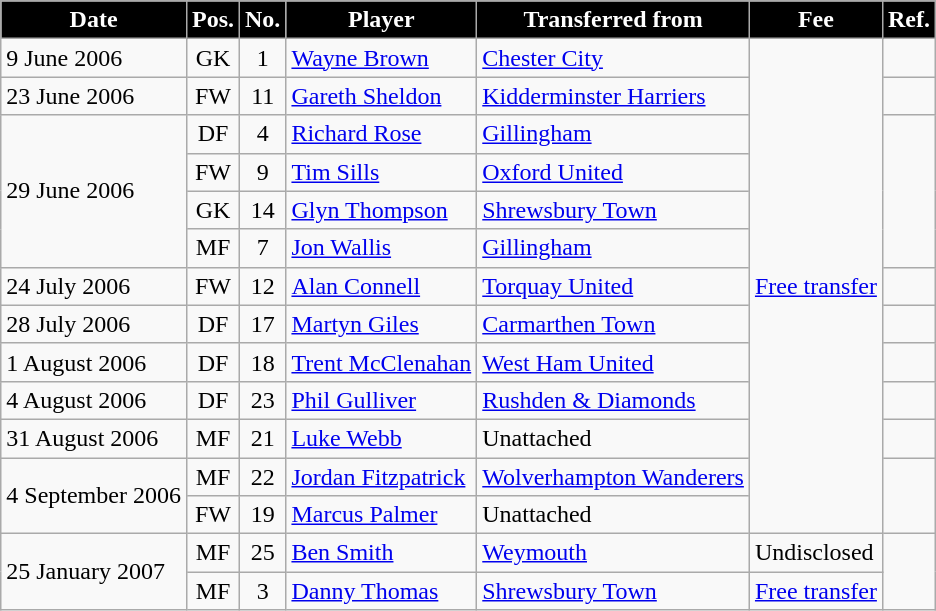<table class="wikitable">
<tr>
<th style="background:#000; color:white;">Date</th>
<th style="background:#000; color:white;">Pos.</th>
<th style="background:#000; color:white;">No.</th>
<th style="background:#000; color:white;">Player</th>
<th style="background:#000; color:white;">Transferred from</th>
<th style="background:#000; color:white;">Fee</th>
<th style="background:#000; color:white;">Ref.</th>
</tr>
<tr>
<td>9 June 2006</td>
<td style="text-align:center;">GK</td>
<td style="text-align:center;">1</td>
<td> <a href='#'>Wayne Brown</a></td>
<td><a href='#'>Chester City</a></td>
<td rowspan="13"><a href='#'>Free transfer</a></td>
<td style="text-align:center;"></td>
</tr>
<tr>
<td>23 June 2006</td>
<td style="text-align:center;">FW</td>
<td style="text-align:center;">11</td>
<td> <a href='#'>Gareth Sheldon</a></td>
<td><a href='#'>Kidderminster Harriers</a></td>
<td></td>
</tr>
<tr>
<td rowspan="4">29 June 2006</td>
<td style="text-align:center;">DF</td>
<td style="text-align:center;">4</td>
<td> <a href='#'>Richard Rose</a></td>
<td><a href='#'>Gillingham</a></td>
<td rowspan="4" style="text-align:center;"></td>
</tr>
<tr>
<td style="text-align:center;">FW</td>
<td style="text-align:center;">9</td>
<td> <a href='#'>Tim Sills</a></td>
<td><a href='#'>Oxford United</a></td>
</tr>
<tr>
<td style="text-align:center;">GK</td>
<td style="text-align:center;">14</td>
<td> <a href='#'>Glyn Thompson</a></td>
<td><a href='#'>Shrewsbury Town</a></td>
</tr>
<tr>
<td style="text-align:center;">MF</td>
<td style="text-align:center;">7</td>
<td> <a href='#'>Jon Wallis</a></td>
<td><a href='#'>Gillingham</a></td>
</tr>
<tr>
<td>24 July 2006</td>
<td style="text-align:center;">FW</td>
<td style="text-align:center;">12</td>
<td> <a href='#'>Alan Connell</a></td>
<td><a href='#'>Torquay United</a></td>
<td style="text-align:center;"></td>
</tr>
<tr>
<td>28 July 2006</td>
<td style="text-align:center;">DF</td>
<td style="text-align:center;">17</td>
<td> <a href='#'>Martyn Giles</a></td>
<td><a href='#'>Carmarthen Town</a></td>
<td style="text-align:center;"></td>
</tr>
<tr>
<td>1 August 2006</td>
<td style="text-align:center;">DF</td>
<td style="text-align:center;">18</td>
<td> <a href='#'>Trent McClenahan</a></td>
<td><a href='#'>West Ham United</a></td>
<td style="text-align:center;"></td>
</tr>
<tr>
<td>4 August 2006</td>
<td style="text-align:center;">DF</td>
<td style="text-align:center;">23</td>
<td> <a href='#'>Phil Gulliver</a></td>
<td><a href='#'>Rushden & Diamonds</a></td>
<td style="text-align:center;"></td>
</tr>
<tr>
<td>31 August 2006</td>
<td style="text-align:center;">MF</td>
<td style="text-align:center;">21</td>
<td> <a href='#'>Luke Webb</a></td>
<td>Unattached</td>
<td style="text-align:center;"></td>
</tr>
<tr>
<td rowspan="2">4 September 2006</td>
<td style="text-align:center;">MF</td>
<td style="text-align:center;">22</td>
<td> <a href='#'>Jordan Fitzpatrick</a></td>
<td><a href='#'>Wolverhampton Wanderers</a></td>
<td rowspan="2" style="text-align:center;"></td>
</tr>
<tr>
<td style="text-align:center;">FW</td>
<td style="text-align:center;">19</td>
<td> <a href='#'>Marcus Palmer</a></td>
<td>Unattached</td>
</tr>
<tr>
<td rowspan="2">25 January 2007</td>
<td style="text-align:center;">MF</td>
<td style="text-align:center;">25</td>
<td> <a href='#'>Ben Smith</a></td>
<td><a href='#'>Weymouth</a></td>
<td>Undisclosed</td>
<td rowspan="2" style="text-align:center;"></td>
</tr>
<tr>
<td style="text-align:center;">MF</td>
<td style="text-align:center;">3</td>
<td> <a href='#'>Danny Thomas</a></td>
<td><a href='#'>Shrewsbury Town</a></td>
<td><a href='#'>Free transfer</a></td>
</tr>
</table>
